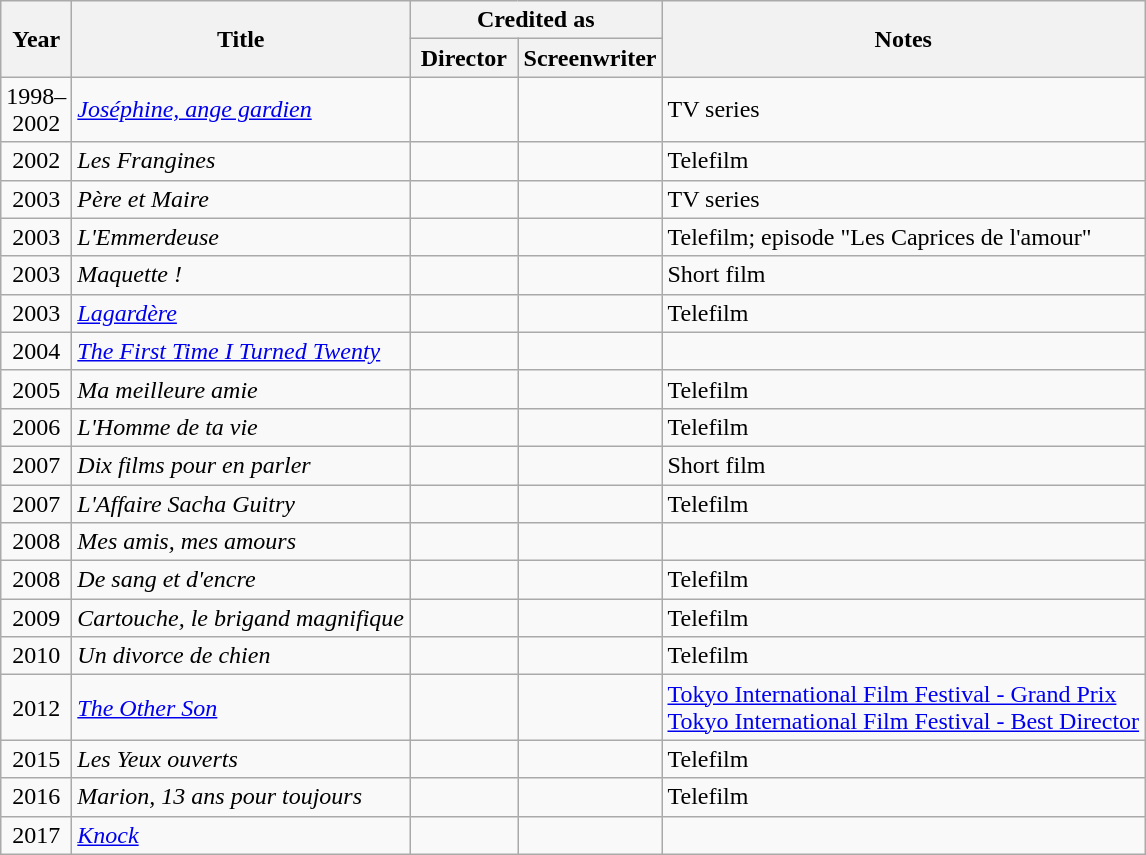<table class="wikitable sortable">
<tr>
<th rowspan=2 width="33">Year</th>
<th rowspan=2>Title</th>
<th colspan=2>Credited as</th>
<th rowspan=2>Notes</th>
</tr>
<tr>
<th width=65>Director</th>
<th width=65>Screenwriter</th>
</tr>
<tr>
<td align="center">1998–2002</td>
<td align="left"><em><a href='#'>Joséphine, ange gardien</a></em></td>
<td></td>
<td></td>
<td>TV series</td>
</tr>
<tr>
<td align="center">2002</td>
<td align="left"><em>Les Frangines</em></td>
<td></td>
<td></td>
<td>Telefilm</td>
</tr>
<tr>
<td align="center">2003</td>
<td align="left"><em>Père et Maire</em></td>
<td></td>
<td></td>
<td>TV series</td>
</tr>
<tr>
<td align="center">2003</td>
<td align="left"><em>L'Emmerdeuse</em></td>
<td></td>
<td></td>
<td>Telefilm; episode "Les Caprices de l'amour"</td>
</tr>
<tr>
<td align="center">2003</td>
<td align="left"><em>Maquette !</em></td>
<td></td>
<td></td>
<td>Short film</td>
</tr>
<tr>
<td align="center">2003</td>
<td align="left"><em><a href='#'>Lagardère</a></em></td>
<td></td>
<td></td>
<td>Telefilm</td>
</tr>
<tr>
<td align="center">2004</td>
<td align="left"><em><a href='#'>The First Time I Turned Twenty</a></em></td>
<td></td>
<td></td>
<td></td>
</tr>
<tr>
<td align="center">2005</td>
<td align="left"><em>Ma meilleure amie</em></td>
<td></td>
<td></td>
<td>Telefilm</td>
</tr>
<tr>
<td align="center">2006</td>
<td align="left"><em>L'Homme de ta vie</em></td>
<td></td>
<td></td>
<td>Telefilm</td>
</tr>
<tr>
<td align="center">2007</td>
<td align="left"><em>Dix films pour en parler</em></td>
<td></td>
<td></td>
<td>Short film</td>
</tr>
<tr>
<td align="center">2007</td>
<td align="left"><em>L'Affaire Sacha Guitry</em></td>
<td></td>
<td></td>
<td>Telefilm</td>
</tr>
<tr>
<td align="center">2008</td>
<td align="left"><em>Mes amis, mes amours</em></td>
<td></td>
<td></td>
<td></td>
</tr>
<tr>
<td align="center">2008</td>
<td align="left"><em>De sang et d'encre</em></td>
<td></td>
<td></td>
<td>Telefilm</td>
</tr>
<tr>
<td align="center">2009</td>
<td align="left"><em>Cartouche, le brigand magnifique</em></td>
<td></td>
<td></td>
<td>Telefilm</td>
</tr>
<tr>
<td align="center">2010</td>
<td align="left"><em>Un divorce de chien</em></td>
<td></td>
<td></td>
<td>Telefilm</td>
</tr>
<tr>
<td align="center">2012</td>
<td align="left"><em><a href='#'>The Other Son</a></em></td>
<td></td>
<td></td>
<td><a href='#'>Tokyo International Film Festival - Grand Prix</a><br><a href='#'>Tokyo International Film Festival - Best Director</a></td>
</tr>
<tr>
<td align="center">2015</td>
<td align="left"><em>Les Yeux ouverts</em></td>
<td></td>
<td></td>
<td>Telefilm</td>
</tr>
<tr>
<td align="center">2016</td>
<td align="left"><em>Marion, 13 ans pour toujours</em></td>
<td></td>
<td></td>
<td>Telefilm</td>
</tr>
<tr>
<td align="center">2017</td>
<td align="left"><em><a href='#'>Knock</a></em></td>
<td></td>
<td></td>
<td></td>
</tr>
</table>
